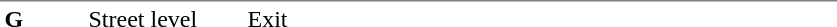<table table border=0 cellspacing=0 cellpadding=3>
<tr>
<td style="border-top:solid 1px gray;" width=50 valign=top><strong>G</strong></td>
<td style="border-top:solid 1px gray;" width=100 valign=top>Street level</td>
<td style="border-top:solid 1px gray;" width=390 valign=top>Exit</td>
</tr>
</table>
